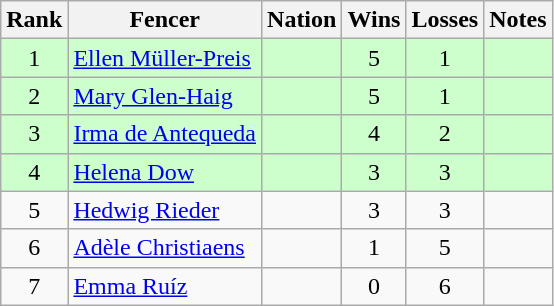<table class="wikitable sortable" style="text-align: center;">
<tr>
<th>Rank</th>
<th>Fencer</th>
<th>Nation</th>
<th>Wins</th>
<th>Losses</th>
<th>Notes</th>
</tr>
<tr style="background:#cfc;">
<td>1</td>
<td align=left><a href='#'>Ellen Müller-Preis</a></td>
<td align=left></td>
<td>5</td>
<td>1</td>
<td></td>
</tr>
<tr style="background:#cfc;">
<td>2</td>
<td align=left><a href='#'>Mary Glen-Haig</a></td>
<td align=left></td>
<td>5</td>
<td>1</td>
<td></td>
</tr>
<tr style="background:#cfc;">
<td>3</td>
<td align=left><a href='#'>Irma de Antequeda</a></td>
<td align=left></td>
<td>4</td>
<td>2</td>
<td></td>
</tr>
<tr style="background:#cfc;">
<td>4</td>
<td align=left><a href='#'>Helena Dow</a></td>
<td align=left></td>
<td>3</td>
<td>3</td>
<td></td>
</tr>
<tr>
<td>5</td>
<td align=left><a href='#'>Hedwig Rieder</a></td>
<td align=left></td>
<td>3</td>
<td>3</td>
<td></td>
</tr>
<tr>
<td>6</td>
<td align=left><a href='#'>Adèle Christiaens</a></td>
<td align=left></td>
<td>1</td>
<td>5</td>
<td></td>
</tr>
<tr>
<td>7</td>
<td align=left><a href='#'>Emma Ruíz</a></td>
<td align=left></td>
<td>0</td>
<td>6</td>
<td></td>
</tr>
</table>
